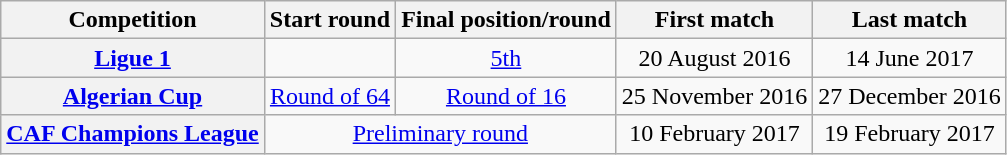<table class="wikitable plainrowheaders" style="text-align:center;">
<tr>
<th scope=col>Competition</th>
<th scope=col>Start round</th>
<th scope=col>Final position/round</th>
<th scope=col>First match</th>
<th scope=col>Last match</th>
</tr>
<tr>
<th scope=row align=left><a href='#'>Ligue 1</a></th>
<td></td>
<td><a href='#'>5th</a></td>
<td>20 August 2016</td>
<td>14 June 2017</td>
</tr>
<tr>
<th scope=row align=left><a href='#'>Algerian Cup</a></th>
<td><a href='#'>Round of 64</a></td>
<td><a href='#'>Round of 16</a></td>
<td>25 November 2016</td>
<td>27 December 2016</td>
</tr>
<tr>
<th scope=row align=left><a href='#'>CAF Champions League</a></th>
<td colspan=2><a href='#'>Preliminary round</a></td>
<td>10 February 2017</td>
<td>19 February 2017</td>
</tr>
</table>
